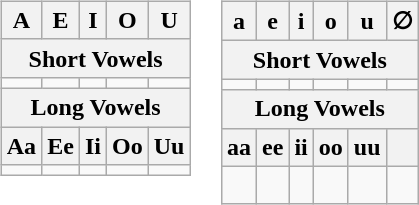<table>
<tr style="vertical-align: top;">
<td><br><table class="wikitable" style="text-align:center;">
<tr>
<th>A</th>
<th>E</th>
<th>I</th>
<th>O</th>
<th>U</th>
</tr>
<tr>
<th colspan="5">Short Vowels</th>
</tr>
<tr dir="rtl">
<td><span></span></td>
<td><span></span></td>
<td><span></span></td>
<td><span></span></td>
<td><span></span></td>
</tr>
<tr>
<th colspan="5">Long Vowels</th>
</tr>
<tr>
<th>Aa</th>
<th>Ee</th>
<th>Ii</th>
<th>Oo</th>
<th>Uu</th>
</tr>
<tr dir="rtl">
<td><span></span></td>
<td><span></span></td>
<td><span></span></td>
<td><span></span></td>
<td><span></span></td>
</tr>
</table>
</td>
<td><br><table class="wikitable" style="text-align:center;">
<tr>
<th>a</th>
<th>e</th>
<th>i</th>
<th>o</th>
<th>u</th>
<th>∅</th>
</tr>
<tr>
<th colspan="6">Short Vowels</th>
</tr>
<tr dir="rtl">
<td><span></span></td>
<td><span></span></td>
<td><span></span></td>
<td><span></span></td>
<td><span></span></td>
<td><span></span></td>
</tr>
<tr>
<th colspan="6">Long Vowels</th>
</tr>
<tr>
<th>aa</th>
<th>ee</th>
<th>ii</th>
<th>oo</th>
<th>uu</th>
<th></th>
</tr>
<tr dir="rtl">
<td><span></span></td>
<td><span><br></span></td>
<td><span><br></span></td>
<td><span></span></td>
<td><span></span></td>
</tr>
</table>
</td>
</tr>
</table>
